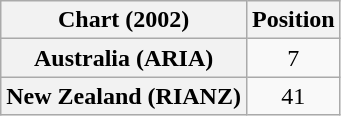<table class="wikitable sortable plainrowheaders" style="text-align:center">
<tr>
<th scope="col">Chart (2002)</th>
<th scope="col">Position</th>
</tr>
<tr>
<th scope="row">Australia (ARIA)</th>
<td>7</td>
</tr>
<tr>
<th scope="row">New Zealand (RIANZ)</th>
<td>41</td>
</tr>
</table>
